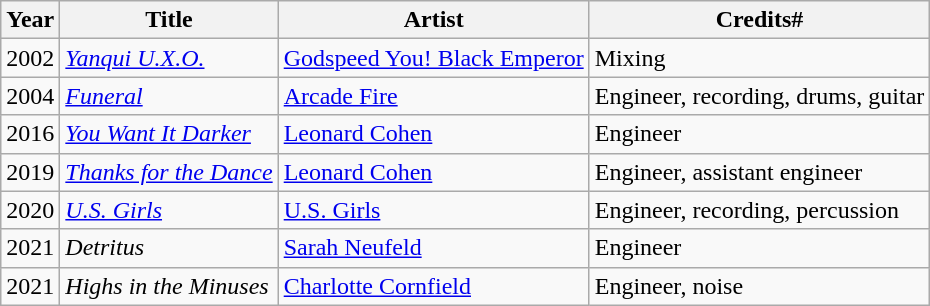<table class="wikitable sortable">
<tr>
<th>Year</th>
<th>Title</th>
<th>Artist</th>
<th>Credits#</th>
</tr>
<tr>
<td>2002</td>
<td><em><a href='#'>Yanqui U.X.O.</a></em></td>
<td><a href='#'>Godspeed You! Black Emperor</a></td>
<td>Mixing</td>
</tr>
<tr>
<td>2004</td>
<td><em><a href='#'>Funeral</a></em></td>
<td><a href='#'>Arcade Fire</a></td>
<td>Engineer, recording, drums, guitar</td>
</tr>
<tr>
<td>2016</td>
<td><em><a href='#'>You Want It Darker</a></em></td>
<td><a href='#'>Leonard Cohen</a></td>
<td>Engineer</td>
</tr>
<tr>
<td>2019</td>
<td><em><a href='#'>Thanks for the Dance</a></em></td>
<td><a href='#'>Leonard Cohen</a></td>
<td>Engineer, assistant engineer</td>
</tr>
<tr>
<td>2020</td>
<td><em><a href='#'>U.S. Girls</a></em></td>
<td><a href='#'>U.S. Girls</a></td>
<td>Engineer, recording, percussion</td>
</tr>
<tr>
<td>2021</td>
<td><em>Detritus</em></td>
<td><a href='#'>Sarah Neufeld</a></td>
<td>Engineer</td>
</tr>
<tr>
<td>2021</td>
<td><em>Highs in the Minuses</em></td>
<td><a href='#'>Charlotte Cornfield</a></td>
<td>Engineer, noise</td>
</tr>
</table>
